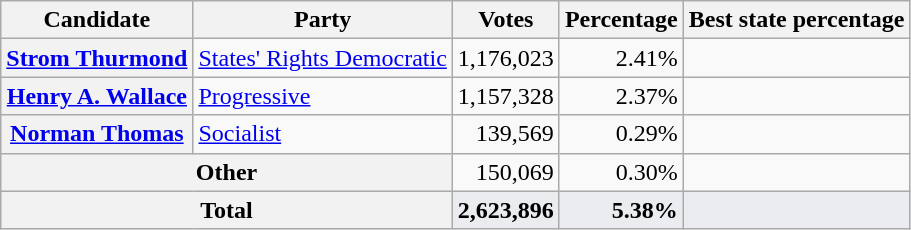<table class="wikitable sortable" style="text-align:right;">
<tr>
<th scope="col">Candidate</th>
<th scope="col">Party</th>
<th scope="col">Votes</th>
<th scope="col">Percentage</th>
<th scope="col">Best state percentage</th>
</tr>
<tr>
<th scope="row"><a href='#'>Strom Thurmond</a></th>
<td style="text-align:left;"><a href='#'>States' Rights Democratic</a></td>
<td>1,176,023</td>
<td>2.41%</td>
<td></td>
</tr>
<tr>
<th scope="row"><a href='#'>Henry A. Wallace</a></th>
<td style="text-align:left;"><a href='#'>Progressive</a></td>
<td>1,157,328</td>
<td>2.37%</td>
<td></td>
</tr>
<tr>
<th scope="row"><a href='#'>Norman Thomas</a></th>
<td style="text-align:left;"><a href='#'>Socialist</a></td>
<td>139,569</td>
<td>0.29%</td>
<td></td>
</tr>
<tr>
<th scope="row" colspan="2">Other</th>
<td>150,069</td>
<td>0.30%</td>
<td></td>
</tr>
<tr style="font-weight:bold; background-color:#eaecf0;">
<th scope="row" colspan="2">Total</th>
<td>2,623,896</td>
<td>5.38%</td>
<td></td>
</tr>
</table>
